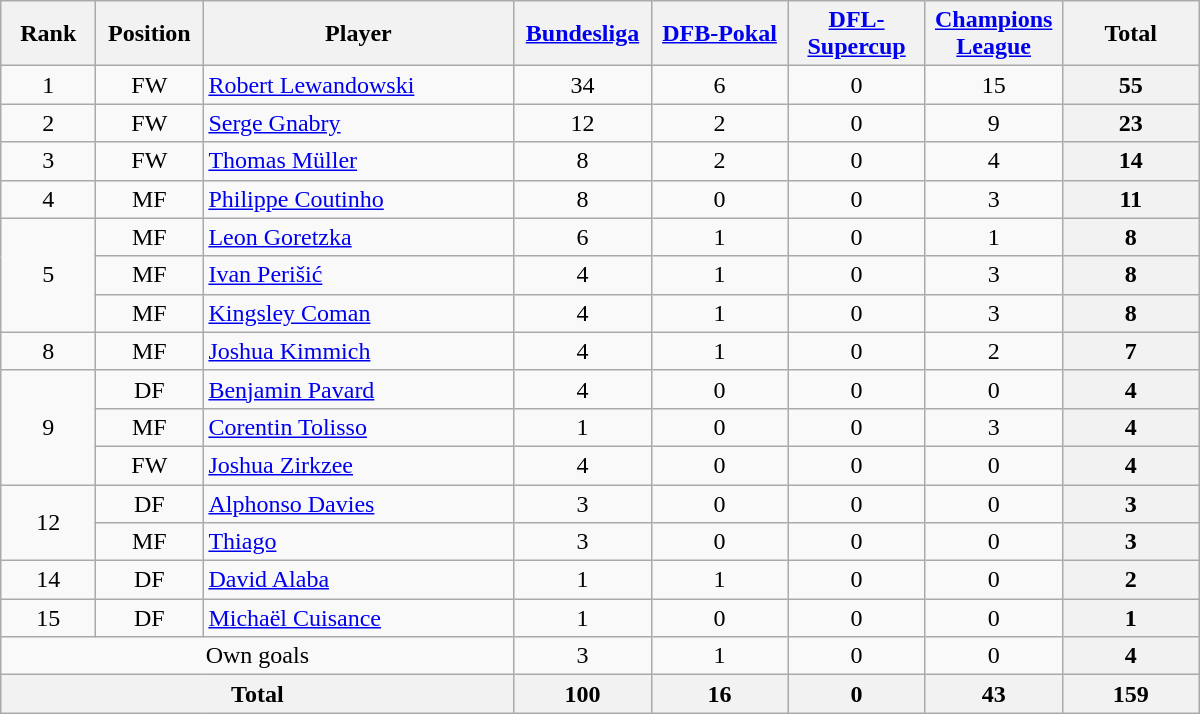<table class="wikitable sortable" style="text-align:center;">
<tr>
<th style="width:56px;">Rank</th>
<th style="width:64px;">Position</th>
<th style="width:200px;">Player</th>
<th style="width:84px;"><a href='#'>Bundesliga</a></th>
<th style="width:84px;"><a href='#'>DFB-Pokal</a></th>
<th style="width:84px;"><a href='#'>DFL-Supercup</a></th>
<th style="width:84px;"><a href='#'>Champions League</a></th>
<th style="width:84px;">Total</th>
</tr>
<tr>
<td>1</td>
<td>FW</td>
<td align="left"> <a href='#'>Robert Lewandowski</a></td>
<td>34</td>
<td>6</td>
<td>0</td>
<td>15</td>
<th>55</th>
</tr>
<tr>
<td>2</td>
<td>FW</td>
<td align="left"> <a href='#'>Serge Gnabry</a></td>
<td>12</td>
<td>2</td>
<td>0</td>
<td>9</td>
<th>23</th>
</tr>
<tr>
<td>3</td>
<td>FW</td>
<td align="left"> <a href='#'>Thomas Müller</a></td>
<td>8</td>
<td>2</td>
<td>0</td>
<td>4</td>
<th>14</th>
</tr>
<tr>
<td>4</td>
<td>MF</td>
<td align="left"> <a href='#'>Philippe Coutinho</a></td>
<td>8</td>
<td>0</td>
<td>0</td>
<td>3</td>
<th>11</th>
</tr>
<tr>
<td rowspan="3">5</td>
<td>MF</td>
<td align="left"> <a href='#'>Leon Goretzka</a></td>
<td>6</td>
<td>1</td>
<td>0</td>
<td>1</td>
<th>8</th>
</tr>
<tr>
<td>MF</td>
<td align="left"> <a href='#'>Ivan Perišić</a></td>
<td>4</td>
<td>1</td>
<td>0</td>
<td>3</td>
<th>8</th>
</tr>
<tr>
<td>MF</td>
<td align="left"> <a href='#'>Kingsley Coman</a></td>
<td>4</td>
<td>1</td>
<td>0</td>
<td>3</td>
<th>8</th>
</tr>
<tr>
<td>8</td>
<td>MF</td>
<td align="left"> <a href='#'>Joshua Kimmich</a></td>
<td>4</td>
<td>1</td>
<td>0</td>
<td>2</td>
<th>7</th>
</tr>
<tr>
<td rowspan="3">9</td>
<td>DF</td>
<td align="left"> <a href='#'>Benjamin Pavard</a></td>
<td>4</td>
<td>0</td>
<td>0</td>
<td>0</td>
<th>4</th>
</tr>
<tr>
<td>MF</td>
<td align="left"> <a href='#'>Corentin Tolisso</a></td>
<td>1</td>
<td>0</td>
<td>0</td>
<td>3</td>
<th>4</th>
</tr>
<tr>
<td>FW</td>
<td align="left"> <a href='#'>Joshua Zirkzee</a></td>
<td>4</td>
<td>0</td>
<td>0</td>
<td>0</td>
<th>4</th>
</tr>
<tr>
<td rowspan="2">12</td>
<td>DF</td>
<td align="left"> <a href='#'>Alphonso Davies</a></td>
<td>3</td>
<td>0</td>
<td>0</td>
<td>0</td>
<th>3</th>
</tr>
<tr>
<td>MF</td>
<td align="left"> <a href='#'>Thiago</a></td>
<td>3</td>
<td>0</td>
<td>0</td>
<td>0</td>
<th>3</th>
</tr>
<tr>
<td>14</td>
<td>DF</td>
<td align="left"> <a href='#'>David Alaba</a></td>
<td>1</td>
<td>1</td>
<td>0</td>
<td>0</td>
<th>2</th>
</tr>
<tr>
<td>15</td>
<td>DF</td>
<td align="left"> <a href='#'>Michaël Cuisance</a></td>
<td>1</td>
<td>0</td>
<td>0</td>
<td>0</td>
<th>1</th>
</tr>
<tr>
<td colspan="3">Own goals</td>
<td>3</td>
<td>1</td>
<td>0</td>
<td>0</td>
<th>4</th>
</tr>
<tr>
<th colspan="3">Total</th>
<th>100</th>
<th>16</th>
<th>0</th>
<th>43</th>
<th>159</th>
</tr>
</table>
